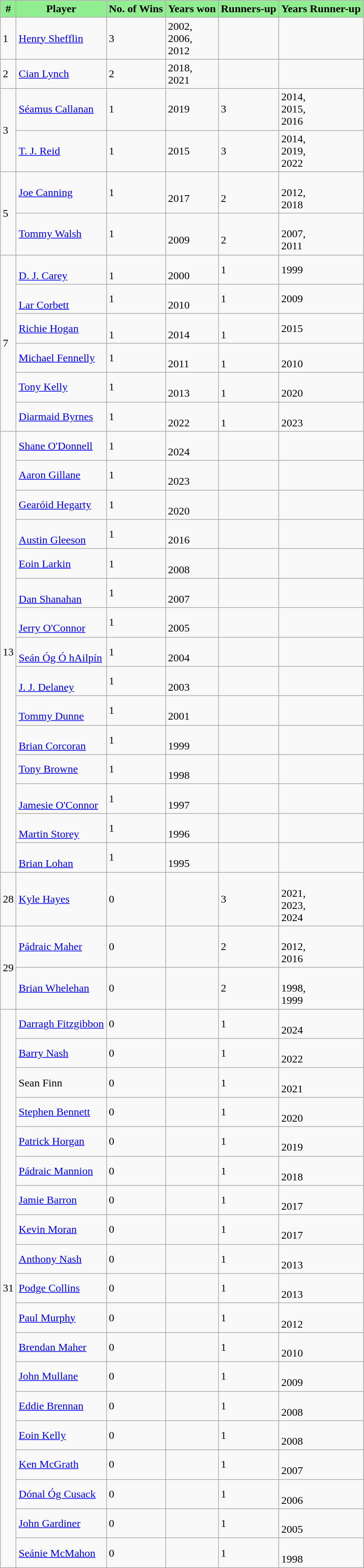<table class="wikitable">
<tr>
<th style="background:lightgreen;">#</th>
<th style="background:lightgreen;">Player</th>
<th style="background:lightgreen;">No. of Wins</th>
<th style="background:lightgreen;">Years won</th>
<th style="background:lightgreen;">Runners-up</th>
<th style="background:lightgreen;">Years Runner-up</th>
</tr>
<tr>
<td>1</td>
<td><a href='#'>Henry Shefflin</a></td>
<td>3</td>
<td>2002,<br>2006,<br>2012</td>
<td></td>
<td></td>
</tr>
<tr>
<td>2</td>
<td><a href='#'>Cian Lynch</a></td>
<td>2</td>
<td>2018,<br>2021</td>
<td></td>
<td></td>
</tr>
<tr>
<td rowspan="2">3</td>
<td><a href='#'>Séamus Callanan</a></td>
<td>1</td>
<td>2019</td>
<td>3</td>
<td>2014,<br>2015,<br>2016</td>
</tr>
<tr>
<td><a href='#'>T. J. Reid</a></td>
<td>1</td>
<td>2015</td>
<td>3</td>
<td>2014,<br>2019,<br>2022</td>
</tr>
<tr>
<td rowspan="2">5</td>
<td><a href='#'>Joe Canning</a></td>
<td>1</td>
<td><br>2017</td>
<td><br>2</td>
<td><br>2012,<br>2018</td>
</tr>
<tr>
<td><a href='#'>Tommy Walsh</a></td>
<td>1</td>
<td><br>2009</td>
<td><br>2</td>
<td><br>2007,<br>2011</td>
</tr>
<tr>
<td rowspan="6">7</td>
<td><br><a href='#'>D. J. Carey</a></td>
<td 1><br>1</td>
<td><br>2000</td>
<td>1</td>
<td>1999</td>
</tr>
<tr>
<td><br><a href='#'>Lar Corbett</a></td>
<td>1</td>
<td 2012><br>2010</td>
<td>1</td>
<td>2009</td>
</tr>
<tr>
<td><a href='#'>Richie Hogan</a></td>
<td><br>1</td>
<td><br>2014</td>
<td><br>1</td>
<td>2015</td>
</tr>
<tr>
<td><a href='#'>Michael Fennelly</a></td>
<td>1</td>
<td><br>2011</td>
<td><br>1</td>
<td><br>2010</td>
</tr>
<tr>
<td><a href='#'>Tony Kelly</a></td>
<td>1</td>
<td><br>2013</td>
<td><br>1</td>
<td><br>2020</td>
</tr>
<tr>
<td><a href='#'>Diarmaid Byrnes</a></td>
<td>1</td>
<td><br>2022</td>
<td><br>1</td>
<td><br>2023</td>
</tr>
<tr>
<td rowspan="15">13</td>
<td><a href='#'>Shane O'Donnell</a></td>
<td>1</td>
<td><br>2024</td>
<td></td>
<td></td>
</tr>
<tr>
<td><a href='#'>Aaron Gillane</a></td>
<td>1</td>
<td><br>2023</td>
<td></td>
<td></td>
</tr>
<tr>
<td><a href='#'>Gearóid Hegarty</a></td>
<td>1</td>
<td><br>2020</td>
<td></td>
<td></td>
</tr>
<tr>
<td><br><a href='#'>Austin Gleeson</a></td>
<td>1</td>
<td><br>2016</td>
<td></td>
<td></td>
</tr>
<tr>
<td><a href='#'>Eoin Larkin</a></td>
<td>1</td>
<td><br>2008</td>
<td></td>
<td></td>
</tr>
<tr>
<td><br><a href='#'>Dan Shanahan</a></td>
<td>1</td>
<td><br>2007</td>
<td></td>
<td></td>
</tr>
<tr>
<td><br><a href='#'>Jerry O'Connor</a></td>
<td>1</td>
<td><br>2005</td>
<td></td>
<td></td>
</tr>
<tr>
<td><br><a href='#'>Seán Óg Ó hAilpín</a></td>
<td>1</td>
<td><br>2004</td>
<td></td>
<td></td>
</tr>
<tr>
<td><br><a href='#'>J. J. Delaney</a></td>
<td>1</td>
<td><br>2003</td>
<td></td>
<td></td>
</tr>
<tr>
<td><br><a href='#'>Tommy Dunne</a></td>
<td>1</td>
<td><br>2001</td>
<td></td>
<td></td>
</tr>
<tr>
<td><br><a href='#'>Brian Corcoran</a></td>
<td>1</td>
<td><br>1999</td>
<td></td>
<td></td>
</tr>
<tr>
<td><a href='#'>Tony Browne</a></td>
<td>1</td>
<td><br>1998</td>
<td></td>
<td></td>
</tr>
<tr>
<td><br><a href='#'>Jamesie O'Connor</a></td>
<td>1</td>
<td><br>1997</td>
<td></td>
<td></td>
</tr>
<tr>
<td><br><a href='#'>Martin Storey</a></td>
<td>1</td>
<td><br>1996</td>
<td></td>
<td></td>
</tr>
<tr>
<td><br><a href='#'>Brian Lohan</a></td>
<td>1</td>
<td><br>1995</td>
<td></td>
<td></td>
</tr>
<tr>
<td>28</td>
<td><a href='#'>Kyle Hayes</a></td>
<td>0</td>
<td></td>
<td>3</td>
<td><br>2021,<br>2023,<br>2024</td>
</tr>
<tr>
<td rowspan="2">29</td>
<td><a href='#'>Pádraic Maher</a></td>
<td>0</td>
<td></td>
<td>2</td>
<td><br>2012,<br>2016</td>
</tr>
<tr>
<td><a href='#'>Brian Whelehan</a></td>
<td>0</td>
<td></td>
<td>2</td>
<td><br>1998,<br>1999</td>
</tr>
<tr>
<td rowspan="20">31</td>
<td><a href='#'>Darragh Fitzgibbon</a></td>
<td>0</td>
<td></td>
<td>1</td>
<td><br>2024</td>
</tr>
<tr>
<td><a href='#'>Barry Nash</a></td>
<td>0</td>
<td></td>
<td>1</td>
<td><br>2022</td>
</tr>
<tr>
<td>Sean Finn</td>
<td>0</td>
<td></td>
<td>1</td>
<td><br>2021</td>
</tr>
<tr>
<td><a href='#'>Stephen Bennett</a></td>
<td>0</td>
<td></td>
<td>1</td>
<td><br>2020</td>
</tr>
<tr>
<td><a href='#'>Patrick Horgan</a></td>
<td>0</td>
<td></td>
<td>1</td>
<td><br>2019</td>
</tr>
<tr>
<td><a href='#'>Pádraic Mannion</a></td>
<td>0</td>
<td></td>
<td>1</td>
<td><br>2018</td>
</tr>
<tr>
<td><a href='#'>Jamie Barron</a></td>
<td>0</td>
<td></td>
<td>1</td>
<td><br>2017</td>
</tr>
<tr>
<td><a href='#'>Kevin Moran</a></td>
<td>0</td>
<td></td>
<td>1</td>
<td><br>2017</td>
</tr>
<tr>
<td><a href='#'>Anthony Nash</a></td>
<td>0</td>
<td></td>
<td>1</td>
<td><br>2013</td>
</tr>
<tr>
<td><a href='#'>Podge Collins</a></td>
<td>0</td>
<td></td>
<td>1</td>
<td><br>2013</td>
</tr>
<tr>
<td><a href='#'>Paul Murphy</a></td>
<td>0</td>
<td></td>
<td>1</td>
<td><br>2012</td>
</tr>
<tr>
<td><a href='#'>Brendan Maher</a></td>
<td>0</td>
<td></td>
<td>1</td>
<td><br>2010</td>
</tr>
<tr>
<td><a href='#'>John Mullane</a></td>
<td>0</td>
<td></td>
<td>1</td>
<td><br>2009</td>
</tr>
<tr>
<td><a href='#'>Eddie Brennan</a></td>
<td>0</td>
<td></td>
<td>1</td>
<td><br>2008</td>
</tr>
<tr>
<td><a href='#'>Eoin Kelly</a></td>
<td>0</td>
<td></td>
<td>1</td>
<td><br>2008</td>
</tr>
<tr>
<td><a href='#'>Ken McGrath</a></td>
<td>0</td>
<td></td>
<td>1</td>
<td><br>2007</td>
</tr>
<tr>
<td><a href='#'>Dónal Óg Cusack</a></td>
<td>0</td>
<td></td>
<td>1</td>
<td><br>2006</td>
</tr>
<tr>
<td><a href='#'>John Gardiner</a></td>
<td>0</td>
<td></td>
<td>1</td>
<td><br>2005</td>
</tr>
<tr>
<td><a href='#'>Seánie McMahon</a></td>
<td>0</td>
<td></td>
<td>1</td>
<td><br>1998</td>
</tr>
</table>
